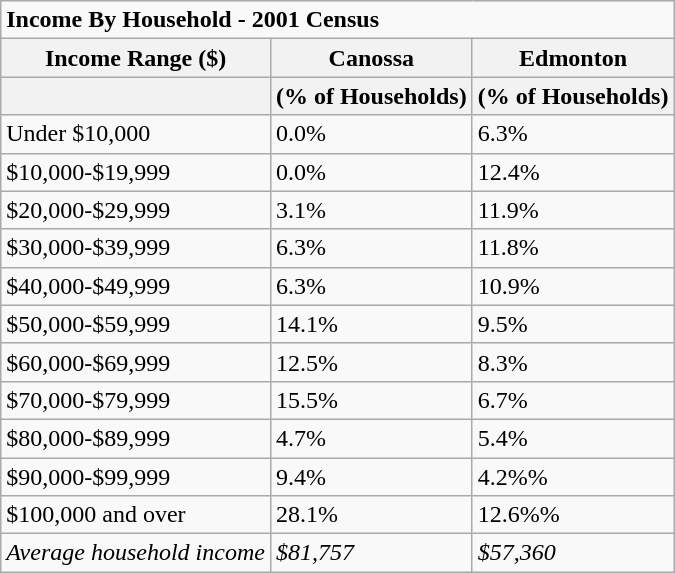<table class="wikitable">
<tr>
<td colspan="3"><strong>Income By Household - 2001 Census</strong></td>
</tr>
<tr>
<th>Income Range ($)</th>
<th>Canossa</th>
<th>Edmonton</th>
</tr>
<tr>
<th></th>
<th>(% of Households)</th>
<th>(% of Households)</th>
</tr>
<tr>
<td>Under $10,000</td>
<td>0.0%</td>
<td>6.3%</td>
</tr>
<tr>
<td>$10,000-$19,999</td>
<td>0.0%</td>
<td>12.4%</td>
</tr>
<tr>
<td>$20,000-$29,999</td>
<td>3.1%</td>
<td>11.9%</td>
</tr>
<tr>
<td>$30,000-$39,999</td>
<td>6.3%</td>
<td>11.8%</td>
</tr>
<tr>
<td>$40,000-$49,999</td>
<td>6.3%</td>
<td>10.9%</td>
</tr>
<tr>
<td>$50,000-$59,999</td>
<td>14.1%</td>
<td>9.5%</td>
</tr>
<tr>
<td>$60,000-$69,999</td>
<td>12.5%</td>
<td>8.3%</td>
</tr>
<tr>
<td>$70,000-$79,999</td>
<td>15.5%</td>
<td>6.7%</td>
</tr>
<tr>
<td>$80,000-$89,999</td>
<td>4.7%</td>
<td>5.4%</td>
</tr>
<tr>
<td>$90,000-$99,999</td>
<td>9.4%</td>
<td>4.2%%</td>
</tr>
<tr>
<td>$100,000 and over</td>
<td>28.1%</td>
<td>12.6%%</td>
</tr>
<tr>
<td><em>Average household income</em></td>
<td><em>$81,757</em></td>
<td><em>$57,360</em></td>
</tr>
</table>
